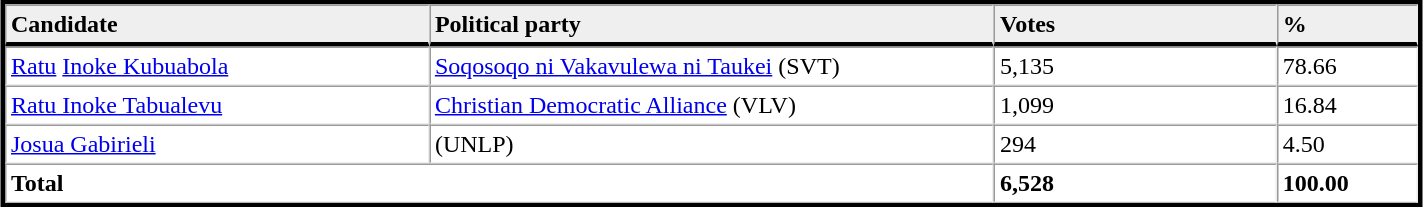<table table width="75%" border="1" align="center" cellpadding=3 cellspacing=0 style="margin:5px; border:3px solid;">
<tr>
<td td width="30%" style="border-bottom:3px solid; background:#efefef;"><strong>Candidate</strong></td>
<td td width="40%" style="border-bottom:3px solid; background:#efefef;"><strong>Political party</strong></td>
<td td width="20%" style="border-bottom:3px solid; background:#efefef;"><strong>Votes</strong></td>
<td td width="10%" style="border-bottom:3px solid; background:#efefef;"><strong>%</strong></td>
</tr>
<tr>
<td><a href='#'>Ratu</a> <a href='#'>Inoke Kubuabola</a></td>
<td><a href='#'>Soqosoqo ni Vakavulewa ni Taukei</a> (SVT)</td>
<td>5,135</td>
<td>78.66</td>
</tr>
<tr>
<td><a href='#'>Ratu Inoke Tabualevu</a></td>
<td><a href='#'>Christian Democratic Alliance</a> (VLV)</td>
<td>1,099</td>
<td>16.84</td>
</tr>
<tr>
<td><a href='#'>Josua Gabirieli</a></td>
<td>(UNLP)</td>
<td>294</td>
<td>4.50</td>
</tr>
<tr>
<td colspan=2><strong>Total</strong></td>
<td><strong>6,528</strong></td>
<td><strong>100.00</strong></td>
</tr>
<tr>
</tr>
</table>
